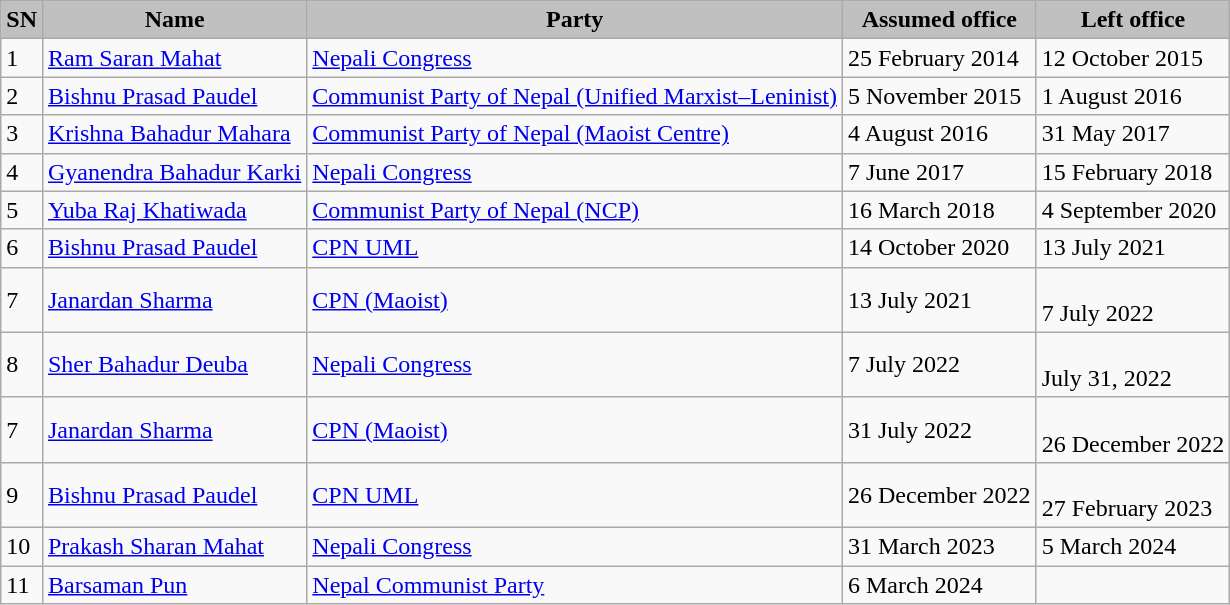<table class="wikitable sortable">
<tr>
<th style="background-color:silver;">SN</th>
<th style="background-color:silver;">Name</th>
<th style="background-color:silver;">Party</th>
<th style="background-color:silver;">Assumed office</th>
<th style="background-color:silver;">Left office</th>
</tr>
<tr>
<td>1</td>
<td><a href='#'>Ram Saran Mahat</a></td>
<td><a href='#'>Nepali Congress</a></td>
<td>25 February 2014</td>
<td>12 October 2015</td>
</tr>
<tr>
<td>2</td>
<td><a href='#'>Bishnu Prasad Paudel</a></td>
<td><a href='#'>Communist Party of Nepal (Unified Marxist–Leninist)</a></td>
<td>5 November 2015</td>
<td>1 August 2016</td>
</tr>
<tr>
<td>3</td>
<td><a href='#'>Krishna Bahadur Mahara</a></td>
<td><a href='#'>Communist Party of Nepal (Maoist Centre)</a></td>
<td>4 August 2016</td>
<td>31 May 2017</td>
</tr>
<tr>
<td>4</td>
<td><a href='#'>Gyanendra Bahadur Karki</a></td>
<td><a href='#'>Nepali Congress</a></td>
<td>7 June 2017</td>
<td>15 February 2018</td>
</tr>
<tr>
<td>5</td>
<td><a href='#'>Yuba Raj Khatiwada</a></td>
<td><a href='#'>Communist Party of Nepal (NCP)</a></td>
<td>16 March 2018</td>
<td>4 September 2020</td>
</tr>
<tr>
<td>6</td>
<td><a href='#'>Bishnu Prasad Paudel</a></td>
<td><a href='#'>CPN UML</a></td>
<td>14 October 2020</td>
<td>13 July 2021</td>
</tr>
<tr>
<td>7</td>
<td><a href='#'>Janardan Sharma</a></td>
<td><a href='#'>CPN (Maoist)</a></td>
<td>13 July 2021</td>
<td><br>7 July 2022</td>
</tr>
<tr>
<td>8</td>
<td><a href='#'>Sher Bahadur Deuba</a></td>
<td><a href='#'>Nepali Congress</a></td>
<td>7 July 2022</td>
<td><br>July 31, 2022</td>
</tr>
<tr>
<td>7</td>
<td><a href='#'>Janardan Sharma</a></td>
<td><a href='#'>CPN (Maoist)</a></td>
<td>31 July 2022</td>
<td><br>26 December 2022</td>
</tr>
<tr>
<td>9</td>
<td><a href='#'>Bishnu Prasad Paudel</a></td>
<td><a href='#'>CPN UML</a></td>
<td>26 December 2022</td>
<td><br>27 February 2023</td>
</tr>
<tr>
<td>10</td>
<td> <a href='#'>Prakash Sharan Mahat</a></td>
<td><a href='#'>Nepali Congress</a></td>
<td>31 March 2023</td>
<td>5 March 2024</td>
</tr>
<tr>
<td>11</td>
<td><a href='#'>Barsaman Pun</a></td>
<td><a href='#'>Nepal Communist Party</a></td>
<td>6 March 2024</td>
<td></td>
</tr>
</table>
